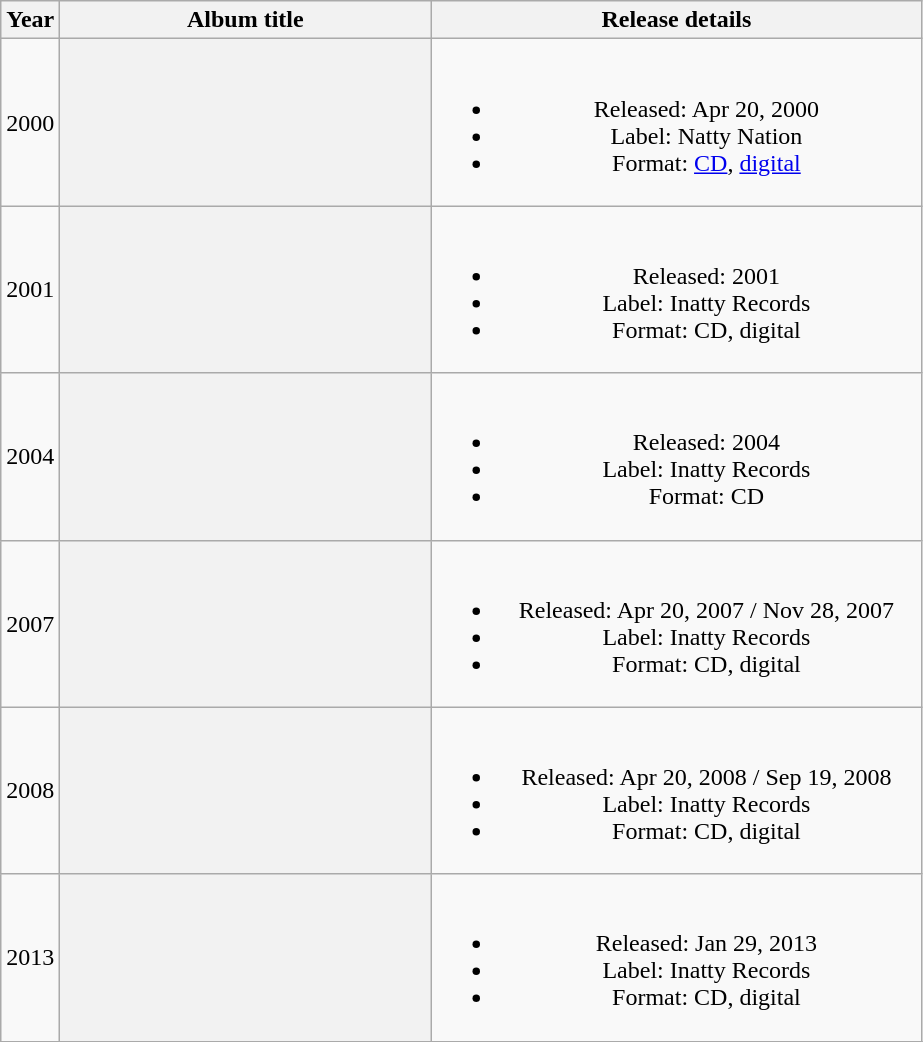<table class="wikitable plainrowheaders" style="text-align:center;">
<tr>
<th>Year</th>
<th scope="col" rowspan="1" style="width:15em;">Album title</th>
<th scope="col" rowspan="1" style="width:20em;">Release details</th>
</tr>
<tr>
<td>2000</td>
<th></th>
<td><br><ul><li>Released: Apr 20, 2000</li><li>Label: Natty Nation</li><li>Format: <a href='#'>CD</a>, <a href='#'>digital</a></li></ul></td>
</tr>
<tr>
<td>2001</td>
<th></th>
<td><br><ul><li>Released: 2001</li><li>Label: Inatty Records</li><li>Format: CD, digital</li></ul></td>
</tr>
<tr>
<td>2004</td>
<th></th>
<td><br><ul><li>Released: 2004</li><li>Label: Inatty Records</li><li>Format: CD</li></ul></td>
</tr>
<tr>
<td>2007</td>
<th></th>
<td><br><ul><li>Released: Apr 20, 2007 / Nov 28, 2007</li><li>Label: Inatty Records</li><li>Format: CD, digital</li></ul></td>
</tr>
<tr>
<td>2008</td>
<th></th>
<td><br><ul><li>Released: Apr 20, 2008 / Sep 19, 2008</li><li>Label: Inatty Records</li><li>Format: CD, digital</li></ul></td>
</tr>
<tr>
<td>2013</td>
<th></th>
<td><br><ul><li>Released: Jan 29, 2013</li><li>Label: Inatty Records</li><li>Format: CD, digital</li></ul></td>
</tr>
<tr>
</tr>
</table>
